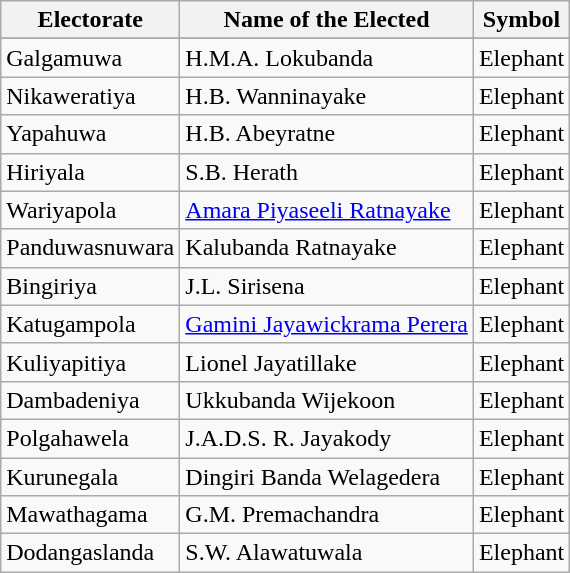<table class="wikitable" border="1">
<tr>
<th>Electorate</th>
<th>Name of the Elected</th>
<th>Symbol</th>
</tr>
<tr>
</tr>
<tr>
<td>Galgamuwa</td>
<td>H.M.A. Lokubanda</td>
<td>Elephant</td>
</tr>
<tr>
<td>Nikaweratiya</td>
<td>H.B. Wanninayake</td>
<td>Elephant</td>
</tr>
<tr>
<td>Yapahuwa</td>
<td>H.B. Abeyratne</td>
<td>Elephant</td>
</tr>
<tr>
<td>Hiriyala</td>
<td>S.B. Herath</td>
<td>Elephant</td>
</tr>
<tr>
<td>Wariyapola</td>
<td><a href='#'>Amara Piyaseeli Ratnayake</a></td>
<td>Elephant</td>
</tr>
<tr>
<td>Panduwasnuwara</td>
<td>Kalubanda Ratnayake</td>
<td>Elephant</td>
</tr>
<tr>
<td>Bingiriya</td>
<td>J.L. Sirisena</td>
<td>Elephant</td>
</tr>
<tr>
<td>Katugampola</td>
<td><a href='#'>Gamini Jayawickrama Perera</a></td>
<td>Elephant</td>
</tr>
<tr>
<td>Kuliyapitiya</td>
<td>Lionel Jayatillake</td>
<td>Elephant</td>
</tr>
<tr>
<td>Dambadeniya</td>
<td>Ukkubanda Wijekoon</td>
<td>Elephant</td>
</tr>
<tr>
<td>Polgahawela</td>
<td>J.A.D.S. R. Jayakody</td>
<td>Elephant</td>
</tr>
<tr>
<td>Kurunegala</td>
<td>Dingiri Banda Welagedera</td>
<td>Elephant</td>
</tr>
<tr>
<td>Mawathagama</td>
<td>G.M. Premachandra</td>
<td>Elephant</td>
</tr>
<tr>
<td>Dodangaslanda</td>
<td>S.W. Alawatuwala</td>
<td>Elephant</td>
</tr>
</table>
